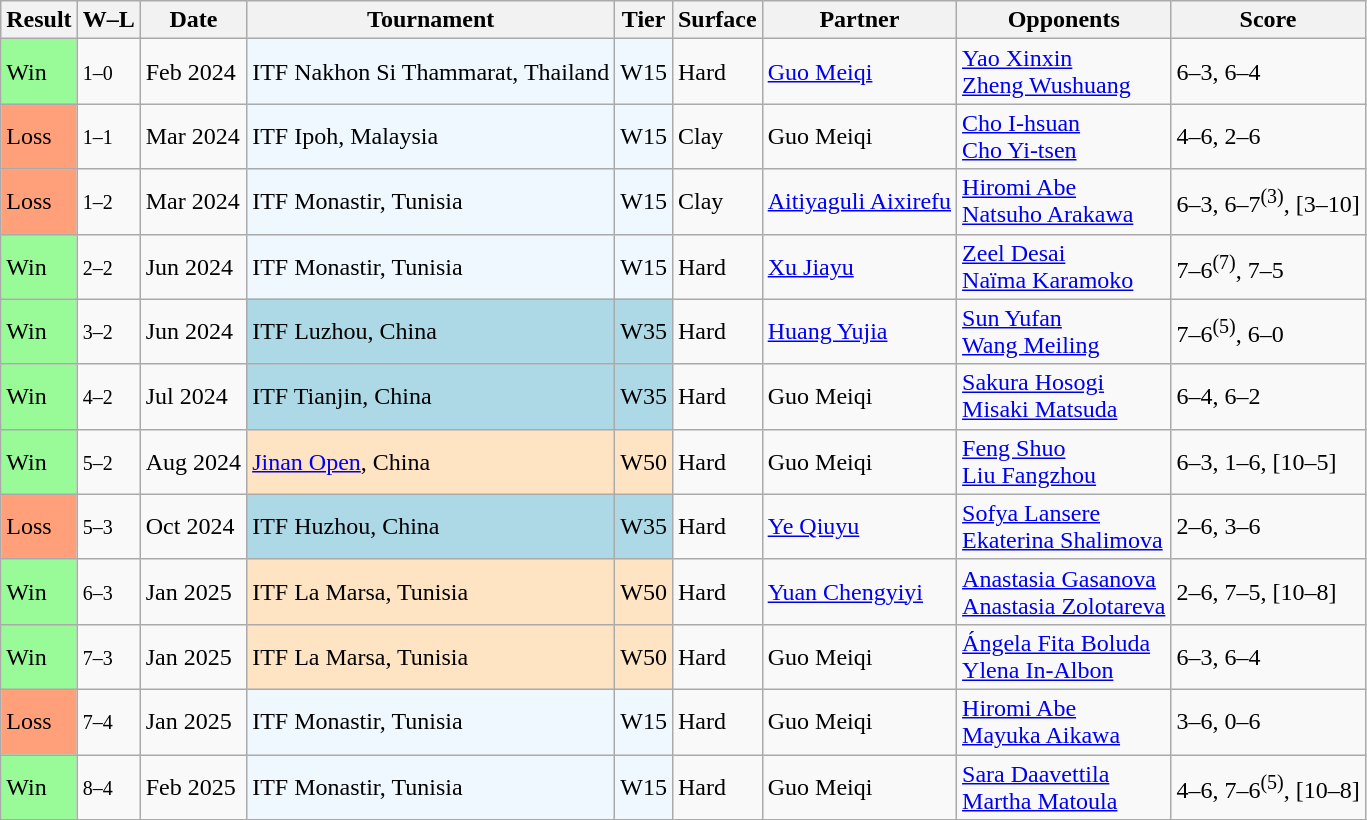<table class="sortable wikitable">
<tr>
<th>Result</th>
<th class=unsortable>W–L</th>
<th>Date</th>
<th>Tournament</th>
<th>Tier</th>
<th>Surface</th>
<th>Partner</th>
<th>Opponents</th>
<th class=unsortable>Score</th>
</tr>
<tr>
<td style="background:#98fb98;">Win</td>
<td><small>1–0</small></td>
<td>Feb 2024</td>
<td style="background:#f0f8ff;">ITF Nakhon Si Thammarat, Thailand</td>
<td style="background:#f0f8ff;">W15</td>
<td>Hard</td>
<td> <a href='#'>Guo Meiqi</a></td>
<td> <a href='#'>Yao Xinxin</a> <br>  <a href='#'>Zheng Wushuang</a></td>
<td>6–3, 6–4</td>
</tr>
<tr>
<td style="background:#ffa07a;">Loss</td>
<td><small>1–1</small></td>
<td>Mar 2024</td>
<td style="background:#f0f8ff;">ITF Ipoh, Malaysia</td>
<td style="background:#f0f8ff;">W15</td>
<td>Clay</td>
<td> Guo Meiqi</td>
<td> <a href='#'>Cho I-hsuan</a> <br>  <a href='#'>Cho Yi-tsen</a></td>
<td>4–6, 2–6</td>
</tr>
<tr>
<td style="background:#ffa07a;">Loss</td>
<td><small>1–2</small></td>
<td>Mar 2024</td>
<td style="background:#f0f8ff;">ITF Monastir, Tunisia</td>
<td style="background:#f0f8ff;">W15</td>
<td>Clay</td>
<td> <a href='#'>Aitiyaguli Aixirefu</a></td>
<td> <a href='#'>Hiromi Abe</a> <br>  <a href='#'>Natsuho Arakawa</a></td>
<td>6–3, 6–7<sup>(3)</sup>, [3–10]</td>
</tr>
<tr>
<td style="background:#98fb98;">Win</td>
<td><small>2–2</small></td>
<td>Jun 2024</td>
<td style="background:#f0f8ff;">ITF Monastir, Tunisia</td>
<td style="background:#f0f8ff;">W15</td>
<td>Hard</td>
<td> <a href='#'>Xu Jiayu</a></td>
<td> <a href='#'>Zeel Desai</a> <br>  <a href='#'>Naïma Karamoko</a></td>
<td>7–6<sup>(7)</sup>, 7–5</td>
</tr>
<tr>
<td style="background:#98fb98;">Win</td>
<td><small>3–2</small></td>
<td>Jun 2024</td>
<td style="background:lightblue;">ITF Luzhou, China</td>
<td style="background:lightblue;">W35</td>
<td>Hard</td>
<td> <a href='#'>Huang Yujia</a></td>
<td> <a href='#'>Sun Yufan</a> <br>  <a href='#'>Wang Meiling</a></td>
<td>7–6<sup>(5)</sup>, 6–0</td>
</tr>
<tr>
<td style="background:#98fb98;">Win</td>
<td><small>4–2</small></td>
<td>Jul 2024</td>
<td style="background:lightblue;">ITF Tianjin, China</td>
<td style="background:lightblue;">W35</td>
<td>Hard</td>
<td> Guo Meiqi</td>
<td> <a href='#'>Sakura Hosogi</a> <br>  <a href='#'>Misaki Matsuda</a></td>
<td>6–4, 6–2</td>
</tr>
<tr>
<td style="background:#98fb98;">Win</td>
<td><small>5–2</small></td>
<td>Aug 2024</td>
<td style="background:#ffe4c4;"><a href='#'>Jinan Open</a>, China</td>
<td style="background:#ffe4c4;">W50</td>
<td>Hard</td>
<td> Guo Meiqi</td>
<td> <a href='#'>Feng Shuo</a> <br>  <a href='#'>Liu Fangzhou</a></td>
<td>6–3, 1–6, [10–5]</td>
</tr>
<tr>
<td bgcolor="FFA07A">Loss</td>
<td><small>5–3</small></td>
<td>Oct 2024</td>
<td style="background:lightblue;">ITF Huzhou, China</td>
<td style="background:lightblue;">W35</td>
<td>Hard</td>
<td> <a href='#'>Ye Qiuyu</a></td>
<td> <a href='#'>Sofya Lansere</a> <br>  <a href='#'>Ekaterina Shalimova</a></td>
<td>2–6, 3–6</td>
</tr>
<tr>
<td style="background:#98fb98;">Win</td>
<td><small>6–3</small></td>
<td>Jan 2025</td>
<td style="background:#ffe4c4;">ITF La Marsa, Tunisia</td>
<td style="background:#ffe4c4;">W50</td>
<td>Hard</td>
<td> <a href='#'>Yuan Chengyiyi</a></td>
<td> <a href='#'>Anastasia Gasanova</a> <br>  <a href='#'>Anastasia Zolotareva</a></td>
<td>2–6, 7–5, [10–8]</td>
</tr>
<tr>
<td style="background:#98fb98;">Win</td>
<td><small>7–3</small></td>
<td>Jan 2025</td>
<td style="background:#ffe4c4;">ITF La Marsa, Tunisia</td>
<td style="background:#ffe4c4;">W50</td>
<td>Hard</td>
<td> Guo Meiqi</td>
<td> <a href='#'>Ángela Fita Boluda</a> <br>  <a href='#'>Ylena In-Albon</a></td>
<td>6–3, 6–4</td>
</tr>
<tr>
<td style="background:#ffa07a;">Loss</td>
<td><small>7–4</small></td>
<td>Jan 2025</td>
<td style="background:#f0f8ff;">ITF Monastir, Tunisia</td>
<td style="background:#f0f8ff;">W15</td>
<td>Hard</td>
<td> Guo Meiqi</td>
<td> <a href='#'>Hiromi Abe</a> <br>  <a href='#'>Mayuka Aikawa</a></td>
<td>3–6, 0–6</td>
</tr>
<tr>
<td style="background:#98fb98;">Win</td>
<td><small>8–4</small></td>
<td>Feb 2025</td>
<td style="background:#f0f8ff;">ITF Monastir, Tunisia</td>
<td style="background:#f0f8ff;">W15</td>
<td>Hard</td>
<td> Guo Meiqi</td>
<td> <a href='#'>Sara Daavettila</a> <br>  <a href='#'>Martha Matoula</a></td>
<td>4–6, 7–6<sup>(5)</sup>, [10–8]</td>
</tr>
</table>
